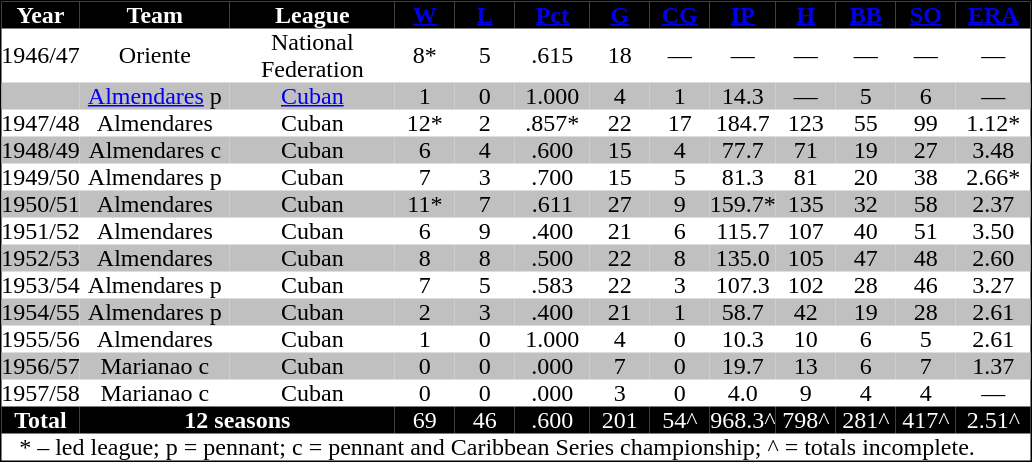<table cellspacing="0" cellpadding="0" align="center" style="border: 1px black solid;">
<tr style="background-color:black; color:white; text-align:center;">
<td width="40"><strong>Year</strong></td>
<td width="100"><strong>Team</strong></td>
<td width="110"><strong>League</strong></td>
<td width="40"><strong><span><a href='#'>W</a></span></strong></td>
<td width="40"><strong><span><a href='#'>L</a></span></strong></td>
<td width="50"><strong><span><a href='#'>Pct</a></span></strong></td>
<td width="40"><strong><span><a href='#'>G</a></span></strong></td>
<td width="40"><strong><span><a href='#'>CG</a></span></strong></td>
<td width="40"><strong><span><a href='#'>IP</a></span></strong></td>
<td width="40"><strong><span><a href='#'>H</a></span></strong></td>
<td width="40"><strong><span><a href='#'>BB</a></span></strong></td>
<td width="40"><strong><span><a href='#'>SO</a></span></strong></td>
<td width="50"><strong><span><a href='#'>ERA</a></span></strong></td>
</tr>
<tr style="text-align:center;">
<td>1946/47</td>
<td>Oriente</td>
<td>National Federation</td>
<td>8<span>*</span></td>
<td>5</td>
<td>.615</td>
<td>18</td>
<td>—</td>
<td>—</td>
<td>—</td>
<td>—</td>
<td>—</td>
<td>—</td>
</tr>
<tr style="background-color:silver; text-align:center;">
<td> </td>
<td><a href='#'>Almendares</a> <span>p</span></td>
<td><a href='#'>Cuban</a></td>
<td>1</td>
<td>0</td>
<td>1.000</td>
<td>4</td>
<td>1</td>
<td>14.3</td>
<td>—</td>
<td>5</td>
<td>6</td>
<td>—</td>
</tr>
<tr style="text-align:center;">
<td>1947/48</td>
<td>Almendares</td>
<td>Cuban</td>
<td>12<span>*</span></td>
<td>2</td>
<td>.857<span>*</span></td>
<td>22</td>
<td>17</td>
<td>184.7</td>
<td>123</td>
<td>55</td>
<td>99</td>
<td>1.12<span>*</span></td>
</tr>
<tr style="background-color:silver; text-align:center;">
<td>1948/49</td>
<td>Almendares <span>c</span></td>
<td>Cuban</td>
<td>6</td>
<td>4</td>
<td>.600</td>
<td>15</td>
<td>4</td>
<td>77.7</td>
<td>71</td>
<td>19</td>
<td>27</td>
<td>3.48</td>
</tr>
<tr style="text-align:center;">
<td>1949/50</td>
<td>Almendares <span>p</span></td>
<td>Cuban</td>
<td>7</td>
<td>3</td>
<td>.700</td>
<td>15</td>
<td>5</td>
<td>81.3</td>
<td>81</td>
<td>20</td>
<td>38</td>
<td>2.66<span>*</span></td>
</tr>
<tr style="background-color:silver; text-align:center;">
<td>1950/51</td>
<td>Almendares</td>
<td>Cuban</td>
<td>11<span>*</span></td>
<td>7</td>
<td>.611</td>
<td>27</td>
<td>9</td>
<td>159.7<span>*</span></td>
<td>135</td>
<td>32</td>
<td>58</td>
<td>2.37</td>
</tr>
<tr style="text-align:center;">
<td>1951/52</td>
<td>Almendares</td>
<td>Cuban</td>
<td>6</td>
<td>9</td>
<td>.400</td>
<td>21</td>
<td>6</td>
<td>115.7</td>
<td>107</td>
<td>40</td>
<td>51</td>
<td>3.50</td>
</tr>
<tr style="background-color:silver; text-align:center;">
<td>1952/53</td>
<td>Almendares</td>
<td>Cuban</td>
<td>8</td>
<td>8</td>
<td>.500</td>
<td>22</td>
<td>8</td>
<td>135.0</td>
<td>105</td>
<td>47</td>
<td>48</td>
<td>2.60</td>
</tr>
<tr style="text-align:center;">
<td>1953/54</td>
<td>Almendares <span>p</span></td>
<td>Cuban</td>
<td>7</td>
<td>5</td>
<td>.583</td>
<td>22</td>
<td>3</td>
<td>107.3</td>
<td>102</td>
<td>28</td>
<td>46</td>
<td>3.27</td>
</tr>
<tr style="background-color:silver; text-align:center;">
<td>1954/55</td>
<td>Almendares <span>p</span></td>
<td>Cuban</td>
<td>2</td>
<td>3</td>
<td>.400</td>
<td>21</td>
<td>1</td>
<td>58.7</td>
<td>42</td>
<td>19</td>
<td>28</td>
<td>2.61</td>
</tr>
<tr style="text-align:center;">
<td>1955/56</td>
<td>Almendares</td>
<td>Cuban</td>
<td>1</td>
<td>0</td>
<td>1.000</td>
<td>4</td>
<td>0</td>
<td>10.3</td>
<td>10</td>
<td>6</td>
<td>5</td>
<td>2.61</td>
</tr>
<tr style="background-color:silver; text-align:center;">
<td>1956/57</td>
<td>Marianao <span>c</span></td>
<td>Cuban</td>
<td>0</td>
<td>0</td>
<td>.000</td>
<td>7</td>
<td>0</td>
<td>19.7</td>
<td>13</td>
<td>6</td>
<td>7</td>
<td>1.37</td>
</tr>
<tr style="text-align:center;">
<td>1957/58</td>
<td>Marianao <span>c</span></td>
<td>Cuban</td>
<td>0</td>
<td>0</td>
<td>.000</td>
<td>3</td>
<td>0</td>
<td>4.0</td>
<td>9</td>
<td>4</td>
<td>4</td>
<td>—</td>
</tr>
<tr style="background-color:black; color:white; text-align:center;">
<td><strong>Total</strong></td>
<td colspan="2"><strong>12 seasons</strong></td>
<td>69</td>
<td>46</td>
<td>.600</td>
<td>201</td>
<td>54<span>^</span></td>
<td>968.3<span>^</span></td>
<td>798<span>^</span></td>
<td>281<span>^</span></td>
<td>417<span>^</span></td>
<td>2.51<span>^</span></td>
</tr>
<tr>
<td colspan="13">   <span>*</span> – led league; <span>p</span> = pennant; <span>c</span> = pennant and Caribbean Series championship; <span>^</span> = totals incomplete.</td>
</tr>
<tr>
</tr>
</table>
